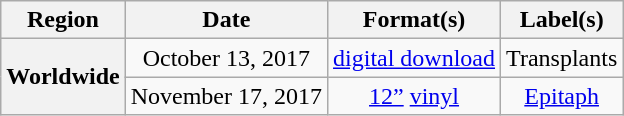<table class="wikitable sortable plainrowheaders" style="text-align:center">
<tr>
<th scope="col">Region</th>
<th scope="col">Date</th>
<th scope="col">Format(s)</th>
<th scope="col">Label(s)</th>
</tr>
<tr>
<th rowspan="2" scope="row">Worldwide</th>
<td>October 13, 2017</td>
<td><a href='#'>digital download</a></td>
<td>Transplants</td>
</tr>
<tr>
<td>November 17, 2017</td>
<td><a href='#'>12”</a> <a href='#'>vinyl</a></td>
<td><a href='#'>Epitaph</a></td>
</tr>
</table>
